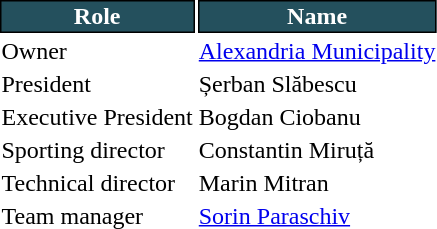<table class="toccolours">
<tr>
<th style="background:#24505d;color:#FFFFFF;border:1px solid #000000;">Role</th>
<th style="background:#24505d;color:#FFFFFF;border:1px solid #000000;">Name</th>
</tr>
<tr>
<td>Owner</td>
<td> <a href='#'>Alexandria Municipality</a></td>
</tr>
<tr>
<td>President</td>
<td> Șerban Slăbescu</td>
</tr>
<tr>
<td>Executive President</td>
<td> Bogdan Ciobanu</td>
</tr>
<tr>
<td>Sporting director</td>
<td> Constantin Miruță</td>
</tr>
<tr>
<td>Technical director</td>
<td> Marin Mitran</td>
</tr>
<tr>
<td>Team manager</td>
<td> <a href='#'>Sorin Paraschiv</a></td>
</tr>
</table>
